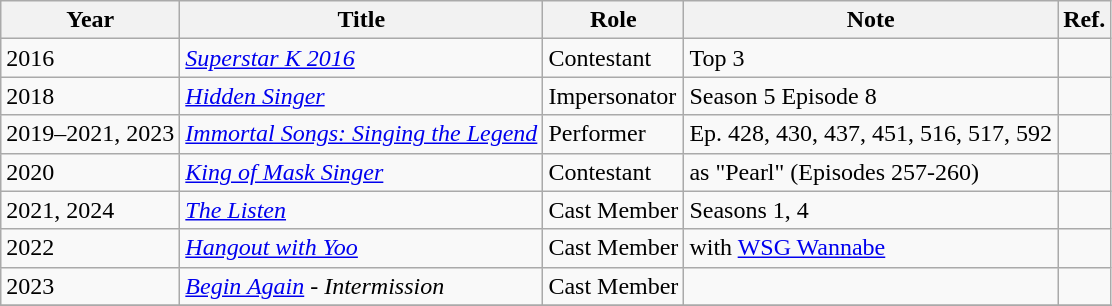<table class="wikitable plainrowheaders">
<tr>
<th>Year</th>
<th>Title</th>
<th>Role</th>
<th>Note</th>
<th>Ref.</th>
</tr>
<tr>
<td>2016</td>
<td><em><a href='#'>Superstar K 2016</a></em></td>
<td>Contestant</td>
<td>Top 3</td>
<td></td>
</tr>
<tr>
<td>2018</td>
<td><em><a href='#'>Hidden Singer</a></em></td>
<td>Impersonator</td>
<td>Season 5 Episode 8</td>
<td></td>
</tr>
<tr>
<td>2019–2021, 2023</td>
<td><em><a href='#'>Immortal Songs: Singing the Legend</a></em></td>
<td>Performer</td>
<td>Ep. 428, 430, 437, 451, 516, 517, 592</td>
<td></td>
</tr>
<tr>
<td>2020</td>
<td><em><a href='#'>King of Mask Singer</a></em></td>
<td>Contestant</td>
<td>as "Pearl" (Episodes 257-260)</td>
<td></td>
</tr>
<tr>
<td>2021, 2024</td>
<td><em><a href='#'>The Listen</a></em></td>
<td>Cast Member</td>
<td>Seasons 1, 4</td>
<td></td>
</tr>
<tr>
<td>2022</td>
<td><em><a href='#'>Hangout with Yoo</a></em></td>
<td>Cast Member</td>
<td>with <a href='#'>WSG Wannabe</a></td>
<td></td>
</tr>
<tr>
<td>2023</td>
<td><em><a href='#'>Begin Again</a> - Intermission</em></td>
<td>Cast Member</td>
<td></td>
<td></td>
</tr>
<tr>
</tr>
</table>
